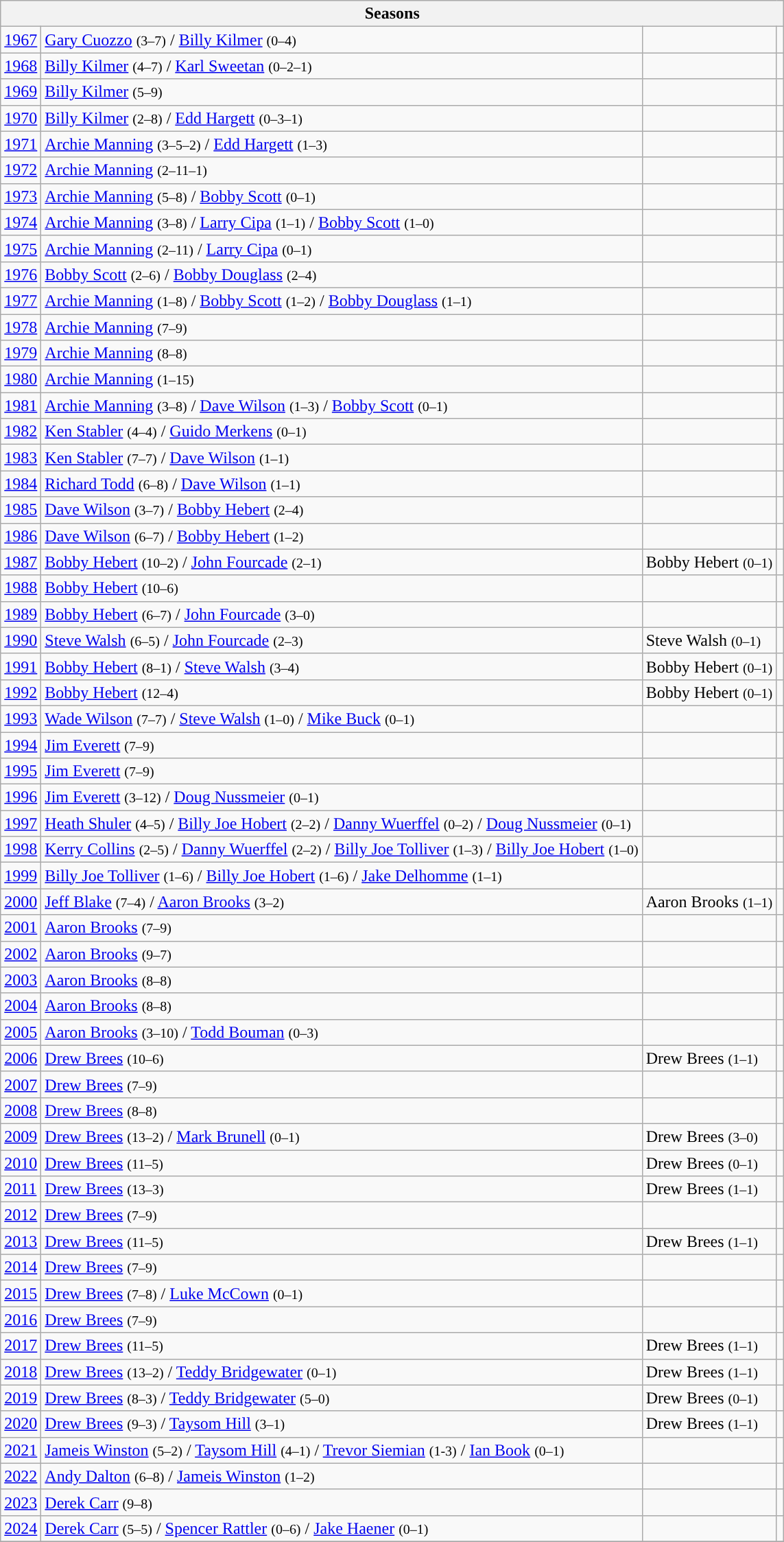<table class="wikitable">
<tr>
<th colspan="99">Seasons</th>
</tr>
<tr>
<td><a href='#'>1967</a></td>
<td><a href='#'>Gary Cuozzo</a> <small>(3–7)</small> / <a href='#'>Billy Kilmer</a> <small>(0–4)</small></td>
<td></td>
<td></td>
</tr>
<tr>
<td><a href='#'>1968</a></td>
<td><a href='#'>Billy Kilmer</a> <small>(4–7)</small> / <a href='#'>Karl Sweetan</a> <small>(0–2–1)</small></td>
<td></td>
<td></td>
</tr>
<tr>
<td><a href='#'>1969</a></td>
<td><a href='#'>Billy Kilmer</a> <small>(5–9)</small></td>
<td></td>
<td></td>
</tr>
<tr>
<td><a href='#'>1970</a></td>
<td><a href='#'>Billy Kilmer</a> <small>(2–8)</small> / <a href='#'>Edd Hargett</a> <small>(0–3–1)</small></td>
<td></td>
<td></td>
</tr>
<tr>
<td><a href='#'>1971</a></td>
<td><a href='#'>Archie Manning</a> <small>(3–5–2)</small> / <a href='#'>Edd Hargett</a> <small>(1–3)</small></td>
<td></td>
<td></td>
</tr>
<tr>
<td><a href='#'>1972</a></td>
<td><a href='#'>Archie Manning</a> <small>(2–11–1)</small></td>
<td></td>
<td></td>
</tr>
<tr>
<td><a href='#'>1973</a></td>
<td><a href='#'>Archie Manning</a> <small>(5–8)</small> / <a href='#'>Bobby Scott</a> <small>(0–1)</small></td>
<td></td>
<td></td>
</tr>
<tr>
<td><a href='#'>1974</a></td>
<td><a href='#'>Archie Manning</a> <small>(3–8)</small> / <a href='#'>Larry Cipa</a> <small>(1–1)</small> / <a href='#'>Bobby Scott</a> <small>(1–0)</small></td>
<td></td>
<td></td>
</tr>
<tr>
<td><a href='#'>1975</a></td>
<td><a href='#'>Archie Manning</a> <small>(2–11)</small> / <a href='#'>Larry Cipa</a> <small>(0–1)</small></td>
<td></td>
<td></td>
</tr>
<tr>
<td><a href='#'>1976</a></td>
<td><a href='#'>Bobby Scott</a> <small>(2–6)</small> / <a href='#'>Bobby Douglass</a> <small>(2–4)</small></td>
<td></td>
<td></td>
</tr>
<tr>
<td><a href='#'>1977</a></td>
<td><a href='#'>Archie Manning</a> <small>(1–8)</small> / <a href='#'>Bobby Scott</a> <small>(1–2)</small> / <a href='#'>Bobby Douglass</a> <small>(1–1)</small></td>
<td></td>
<td></td>
</tr>
<tr>
<td><a href='#'>1978</a></td>
<td><a href='#'>Archie Manning</a> <small>(7–9)</small></td>
<td></td>
<td></td>
</tr>
<tr>
<td><a href='#'>1979</a></td>
<td><a href='#'>Archie Manning</a> <small>(8–8)</small></td>
<td></td>
<td></td>
</tr>
<tr>
<td><a href='#'>1980</a></td>
<td><a href='#'>Archie Manning</a> <small>(1–15)</small></td>
<td></td>
<td></td>
</tr>
<tr>
<td><a href='#'>1981</a></td>
<td><a href='#'>Archie Manning</a> <small>(3–8)</small> / <a href='#'>Dave Wilson</a> <small>(1–3)</small> / <a href='#'>Bobby Scott</a> <small>(0–1)</small></td>
<td></td>
<td></td>
</tr>
<tr>
<td><a href='#'>1982</a></td>
<td><a href='#'>Ken Stabler</a> <small>(4–4)</small> / <a href='#'>Guido Merkens</a> <small>(0–1)</small></td>
<td></td>
<td></td>
</tr>
<tr>
<td><a href='#'>1983</a></td>
<td><a href='#'>Ken Stabler</a> <small>(7–7)</small> / <a href='#'>Dave Wilson</a> <small>(1–1)</small></td>
<td></td>
<td></td>
</tr>
<tr>
<td><a href='#'>1984</a></td>
<td><a href='#'>Richard Todd</a> <small>(6–8)</small> / <a href='#'>Dave Wilson</a> <small>(1–1)</small></td>
<td></td>
<td></td>
</tr>
<tr>
<td><a href='#'>1985</a></td>
<td><a href='#'>Dave Wilson</a> <small>(3–7)</small> / <a href='#'>Bobby Hebert</a> <small>(2–4)</small></td>
<td></td>
<td></td>
</tr>
<tr>
<td><a href='#'>1986</a></td>
<td><a href='#'>Dave Wilson</a> <small>(6–7)</small> / <a href='#'>Bobby Hebert</a> <small>(1–2)</small></td>
<td></td>
<td></td>
</tr>
<tr>
<td><a href='#'>1987</a></td>
<td><a href='#'>Bobby Hebert</a> <small>(10–2)</small> / <a href='#'>John Fourcade</a> <small>(2–1)</small></td>
<td>Bobby Hebert <small>(0–1)</small></td>
<td></td>
</tr>
<tr>
<td><a href='#'>1988</a></td>
<td><a href='#'>Bobby Hebert</a> <small>(10–6)</small></td>
<td></td>
<td></td>
</tr>
<tr>
<td><a href='#'>1989</a></td>
<td><a href='#'>Bobby Hebert</a> <small>(6–7)</small> / <a href='#'>John Fourcade</a> <small>(3–0)</small></td>
<td></td>
<td></td>
</tr>
<tr>
<td><a href='#'>1990</a></td>
<td><a href='#'>Steve Walsh</a> <small>(6–5)</small> / <a href='#'>John Fourcade</a> <small>(2–3)</small></td>
<td>Steve Walsh <small>(0–1)</small></td>
<td></td>
</tr>
<tr>
<td><a href='#'>1991</a></td>
<td><a href='#'>Bobby Hebert</a> <small>(8–1)</small> / <a href='#'>Steve Walsh</a> <small>(3–4)</small></td>
<td>Bobby Hebert <small>(0–1)</small></td>
<td></td>
</tr>
<tr>
<td><a href='#'>1992</a></td>
<td><a href='#'>Bobby Hebert</a> <small>(12–4)</small></td>
<td>Bobby Hebert <small>(0–1)</small></td>
<td></td>
</tr>
<tr>
<td><a href='#'>1993</a></td>
<td><a href='#'>Wade Wilson</a> <small>(7–7)</small> / <a href='#'>Steve Walsh</a> <small>(1–0)</small> / <a href='#'>Mike Buck</a> <small>(0–1)</small></td>
<td></td>
<td></td>
</tr>
<tr>
<td><a href='#'>1994</a></td>
<td><a href='#'>Jim Everett</a> <small>(7–9)</small></td>
<td></td>
<td></td>
</tr>
<tr>
<td><a href='#'>1995</a></td>
<td><a href='#'>Jim Everett</a> <small>(7–9)</small></td>
<td></td>
<td></td>
</tr>
<tr>
<td><a href='#'>1996</a></td>
<td><a href='#'>Jim Everett</a> <small>(3–12)</small> / <a href='#'>Doug Nussmeier</a> <small>(0–1)</small></td>
<td></td>
<td></td>
</tr>
<tr>
<td><a href='#'>1997</a></td>
<td><a href='#'>Heath Shuler</a> <small>(4–5)</small> / <a href='#'>Billy Joe Hobert</a> <small>(2–2)</small> / <a href='#'>Danny Wuerffel</a> <small>(0–2)</small> / <a href='#'>Doug Nussmeier</a> <small>(0–1)</small></td>
<td></td>
<td></td>
</tr>
<tr>
<td><a href='#'>1998</a></td>
<td><a href='#'>Kerry Collins</a> <small>(2–5)</small> / <a href='#'>Danny Wuerffel</a> <small>(2–2)</small> / <a href='#'>Billy Joe Tolliver</a> <small>(1–3)</small> / <a href='#'>Billy Joe Hobert</a> <small>(1–0)</small></td>
<td></td>
<td></td>
</tr>
<tr>
<td><a href='#'>1999</a></td>
<td><a href='#'>Billy Joe Tolliver</a> <small>(1–6)</small> / <a href='#'>Billy Joe Hobert</a> <small>(1–6)</small> / <a href='#'>Jake Delhomme</a> <small>(1–1)</small></td>
<td></td>
<td></td>
</tr>
<tr>
<td><a href='#'>2000</a></td>
<td><a href='#'>Jeff Blake</a> <small>(7–4)</small> / <a href='#'>Aaron Brooks</a> <small>(3–2)</small></td>
<td>Aaron Brooks <small>(1–1)</small></td>
<td></td>
</tr>
<tr>
<td><a href='#'>2001</a></td>
<td><a href='#'>Aaron Brooks</a> <small>(7–9)</small></td>
<td></td>
<td></td>
</tr>
<tr>
<td><a href='#'>2002</a></td>
<td><a href='#'>Aaron Brooks</a> <small>(9–7)</small></td>
<td></td>
<td></td>
</tr>
<tr>
<td><a href='#'>2003</a></td>
<td><a href='#'>Aaron Brooks</a> <small>(8–8)</small></td>
<td></td>
<td></td>
</tr>
<tr>
<td><a href='#'>2004</a></td>
<td><a href='#'>Aaron Brooks</a> <small>(8–8)</small></td>
<td></td>
<td></td>
</tr>
<tr>
<td><a href='#'>2005</a></td>
<td><a href='#'>Aaron Brooks</a> <small>(3–10)</small> / <a href='#'>Todd Bouman</a> <small>(0–3)</small></td>
<td></td>
<td></td>
</tr>
<tr>
<td><a href='#'>2006</a></td>
<td><a href='#'>Drew Brees</a> <small>(10–6)</small></td>
<td>Drew Brees <small>(1–1)</small></td>
<td></td>
</tr>
<tr>
<td><a href='#'>2007</a></td>
<td><a href='#'>Drew Brees</a> <small>(7–9)</small></td>
<td></td>
<td></td>
</tr>
<tr>
<td><a href='#'>2008</a></td>
<td><a href='#'>Drew Brees</a> <small>(8–8)</small></td>
<td></td>
<td></td>
</tr>
<tr>
<td><a href='#'>2009</a></td>
<td><a href='#'>Drew Brees</a> <small>(13–2)</small> / <a href='#'>Mark Brunell</a> <small>(0–1)</small></td>
<td>Drew Brees <small>(3–0)</small></td>
<td></td>
</tr>
<tr>
<td><a href='#'>2010</a></td>
<td><a href='#'>Drew Brees</a> <small>(11–5)</small></td>
<td>Drew Brees <small>(0–1)</small></td>
<td></td>
</tr>
<tr>
<td><a href='#'>2011</a></td>
<td><a href='#'>Drew Brees</a> <small>(13–3)</small></td>
<td>Drew Brees <small>(1–1)</small></td>
<td></td>
</tr>
<tr>
<td><a href='#'>2012</a></td>
<td><a href='#'>Drew Brees</a> <small>(7–9)</small></td>
<td></td>
<td></td>
</tr>
<tr>
<td><a href='#'>2013</a></td>
<td><a href='#'>Drew Brees</a> <small>(11–5)</small></td>
<td>Drew Brees <small>(1–1)</small></td>
<td></td>
</tr>
<tr>
<td><a href='#'>2014</a></td>
<td><a href='#'>Drew Brees</a> <small>(7–9)</small></td>
<td></td>
<td></td>
</tr>
<tr>
<td><a href='#'>2015</a></td>
<td><a href='#'>Drew Brees</a> <small>(7–8)</small> / <a href='#'>Luke McCown</a> <small>(0–1)</small></td>
<td></td>
<td></td>
</tr>
<tr>
<td><a href='#'>2016</a></td>
<td><a href='#'>Drew Brees</a> <small>(7–9)</small></td>
<td></td>
<td></td>
</tr>
<tr>
<td><a href='#'>2017</a></td>
<td><a href='#'>Drew Brees</a> <small>(11–5)</small></td>
<td>Drew Brees <small>(1–1)</small></td>
<td></td>
</tr>
<tr>
<td><a href='#'>2018</a></td>
<td><a href='#'>Drew Brees</a> <small>(13–2)</small> / <a href='#'>Teddy Bridgewater</a> <small>(0–1)</small></td>
<td>Drew Brees <small>(1–1)</small></td>
<td></td>
</tr>
<tr>
<td><a href='#'>2019</a></td>
<td><a href='#'>Drew Brees</a> <small>(8–3)</small> / <a href='#'>Teddy Bridgewater</a> <small>(5–0)</small></td>
<td>Drew Brees <small>(0–1)</small></td>
<td></td>
</tr>
<tr>
<td><a href='#'>2020</a></td>
<td><a href='#'>Drew Brees</a> <small>(9–3)</small> / <a href='#'>Taysom Hill</a> <small>(3–1)</small></td>
<td>Drew Brees <small>(1–1)</small></td>
<td></td>
</tr>
<tr>
<td><a href='#'>2021</a></td>
<td><a href='#'>Jameis Winston</a> <small>(5–2)</small> / <a href='#'>Taysom Hill</a> <small>(4–1)</small> / <a href='#'>Trevor Siemian</a> <small>(1-3)</small> / <a href='#'>Ian Book</a> <small>(0–1)</small></td>
<td></td>
<td></td>
</tr>
<tr>
<td><a href='#'>2022</a></td>
<td><a href='#'>Andy Dalton</a> <small>(6–8)</small> / <a href='#'>Jameis Winston</a> <small>(1–2)</small></td>
<td></td>
<td></td>
</tr>
<tr>
<td><a href='#'>2023</a></td>
<td><a href='#'>Derek Carr</a> <small>(9–8)</small></td>
<td></td>
<td></td>
</tr>
<tr>
<td><a href='#'>2024</a></td>
<td><a href='#'>Derek Carr</a> <small>(5–5)</small> / <a href='#'>Spencer Rattler</a> <small>(0–6)</small> / <a href='#'>Jake Haener</a> <small>(0–1)</small></td>
<td></td>
<td></td>
</tr>
<tr>
</tr>
</table>
